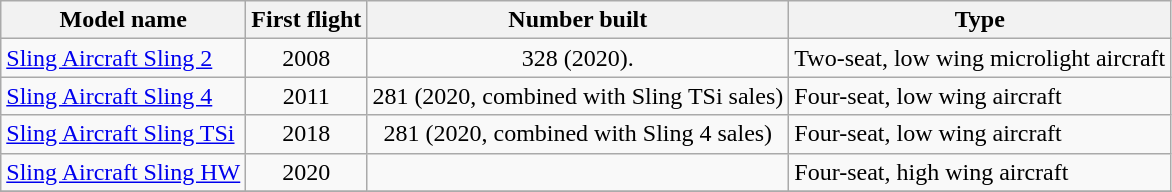<table class="wikitable sortable">
<tr>
<th>Model name</th>
<th>First flight</th>
<th>Number built</th>
<th>Type</th>
</tr>
<tr>
<td align=left><a href='#'>Sling Aircraft Sling 2</a></td>
<td align=center>2008</td>
<td align=center>328 (2020).</td>
<td align=left>Two-seat, low wing microlight aircraft</td>
</tr>
<tr>
<td align=left><a href='#'>Sling Aircraft Sling 4</a></td>
<td align=center>2011</td>
<td align=center>281 (2020, combined with Sling TSi sales)</td>
<td align=left>Four-seat, low wing aircraft</td>
</tr>
<tr>
<td align=left><a href='#'>Sling Aircraft Sling TSi</a></td>
<td align=center>2018</td>
<td align=center>281 (2020, combined with Sling 4 sales)</td>
<td align=left>Four-seat, low wing aircraft</td>
</tr>
<tr>
<td align=left><a href='#'>Sling Aircraft Sling HW</a></td>
<td align=center>2020</td>
<td align=center></td>
<td align=left>Four-seat, high wing aircraft</td>
</tr>
<tr>
</tr>
</table>
